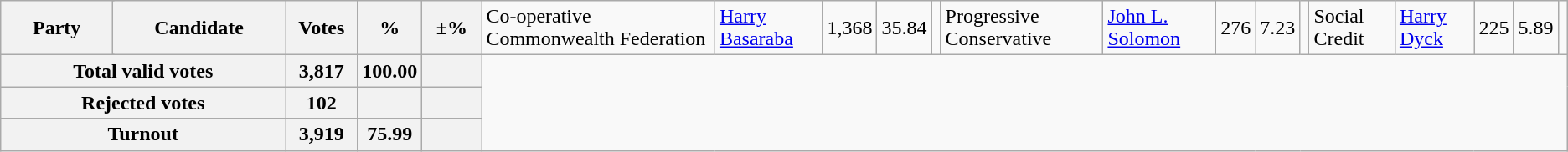<table class="wikitable">
<tr>
<th colspan=2 style="width: 130px">Party</th>
<th style="width: 130px">Candidate</th>
<th style="width: 50px">Votes</th>
<th style="width: 40px">%</th>
<th style="width: 40px">±%<br>
</th>
<td>Co-operative Commonwealth Federation</td>
<td><a href='#'>Harry Basaraba</a></td>
<td align="right">1,368</td>
<td align="right">35.84</td>
<td align="right"><br></td>
<td>Progressive Conservative</td>
<td><a href='#'>John L. Solomon</a></td>
<td align="right">276</td>
<td align="right">7.23</td>
<td align="right"><br></td>
<td>Social Credit</td>
<td><a href='#'>Harry Dyck</a></td>
<td align="right">225</td>
<td align="right">5.89</td>
<td align="right"></td>
</tr>
<tr bgcolor="white">
<th align="right" colspan=3>Total valid votes</th>
<th align="right">3,817</th>
<th align="right">100.00</th>
<th align="right"></th>
</tr>
<tr bgcolor="white">
<th align="right" colspan=3>Rejected votes</th>
<th align="right">102</th>
<th align="right"></th>
<th align="right"></th>
</tr>
<tr bgcolor="white">
<th align="right" colspan=3>Turnout</th>
<th align="right">3,919</th>
<th align="right">75.99</th>
<th align="right"></th>
</tr>
</table>
